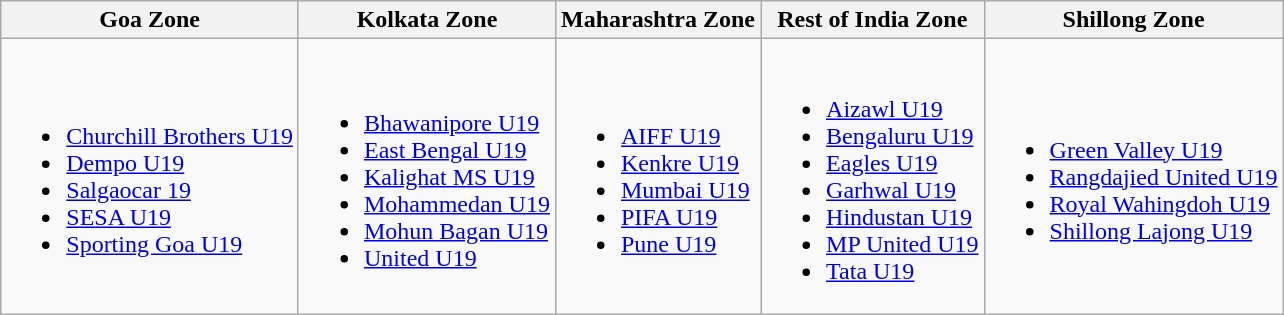<table class=wikitable>
<tr>
<th>Goa Zone</th>
<th>Kolkata Zone</th>
<th>Maharashtra Zone</th>
<th>Rest of India Zone</th>
<th>Shillong Zone</th>
</tr>
<tr>
<td><br><ul><li><a href='#'>Churchill Brothers U19</a></li><li><a href='#'>Dempo U19</a></li><li><a href='#'>Salgaocar 19</a></li><li><a href='#'>SESA U19</a></li><li><a href='#'>Sporting Goa U19</a></li></ul></td>
<td><br><ul><li><a href='#'>Bhawanipore U19</a></li><li><a href='#'>East Bengal U19</a></li><li><a href='#'>Kalighat MS U19</a></li><li><a href='#'>Mohammedan U19</a></li><li><a href='#'>Mohun Bagan U19</a></li><li><a href='#'>United U19</a></li></ul></td>
<td><br><ul><li><a href='#'>AIFF U19</a></li><li><a href='#'>Kenkre U19</a></li><li><a href='#'>Mumbai U19</a></li><li><a href='#'>PIFA U19</a></li><li><a href='#'>Pune U19</a></li></ul></td>
<td><br><ul><li><a href='#'>Aizawl U19</a></li><li><a href='#'>Bengaluru U19</a></li><li><a href='#'>Eagles U19</a></li><li><a href='#'>Garhwal U19</a></li><li><a href='#'>Hindustan U19</a></li><li><a href='#'>MP United U19</a></li><li><a href='#'>Tata U19</a></li></ul></td>
<td><br><ul><li><a href='#'>Green Valley U19</a></li><li><a href='#'>Rangdajied United U19</a></li><li><a href='#'>Royal Wahingdoh U19</a></li><li><a href='#'>Shillong Lajong U19</a></li></ul></td>
</tr>
</table>
